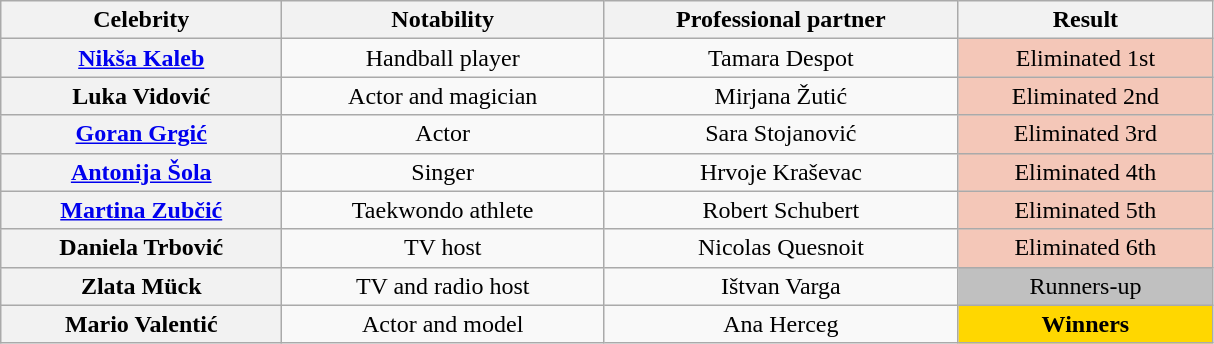<table class="wikitable sortable" style="text-align:center; width:64%">
<tr>
<th scope="col">Celebrity</th>
<th scope="col" class="unsortable">Notability</th>
<th scope="col">Professional partner</th>
<th scope="col">Result</th>
</tr>
<tr>
<th scope="row"><a href='#'>Nikša Kaleb</a></th>
<td>Handball player</td>
<td>Tamara Despot</td>
<td bgcolor="f4c7b8">Eliminated 1st</td>
</tr>
<tr>
<th scope="row">Luka Vidović</th>
<td>Actor and magician</td>
<td>Mirjana Žutić</td>
<td bgcolor="f4c7b8">Eliminated 2nd</td>
</tr>
<tr>
<th scope="row"><a href='#'>Goran Grgić</a></th>
<td>Actor</td>
<td>Sara Stojanović</td>
<td bgcolor="f4c7b8">Eliminated 3rd</td>
</tr>
<tr>
<th scope="row"><a href='#'>Antonija Šola</a></th>
<td>Singer</td>
<td>Hrvoje Kraševac</td>
<td bgcolor="f4c7b8">Eliminated 4th</td>
</tr>
<tr>
<th scope="row"><a href='#'>Martina Zubčić</a></th>
<td>Taekwondo athlete</td>
<td>Robert Schubert</td>
<td bgcolor="f4c7b8">Eliminated 5th</td>
</tr>
<tr>
<th scope="row">Daniela Trbović</th>
<td>TV host</td>
<td>Nicolas Quesnoit</td>
<td bgcolor="f4c7b8">Eliminated 6th</td>
</tr>
<tr>
<th scope="row">Zlata Mück</th>
<td>TV and radio host</td>
<td>Ištvan Varga</td>
<td bgcolor="silver">Runners-up</td>
</tr>
<tr>
<th scope="row">Mario Valentić</th>
<td>Actor and model</td>
<td>Ana Herceg</td>
<td bgcolor="gold"><strong>Winners</strong></td>
</tr>
</table>
